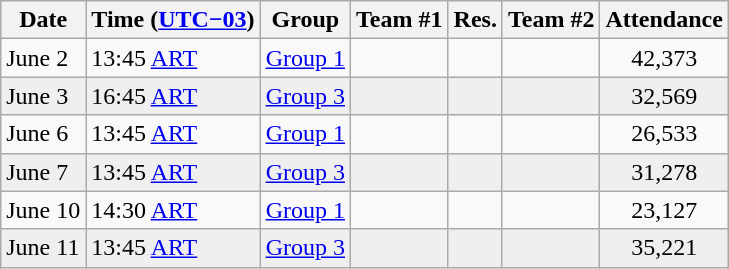<table class="wikitable sortable">
<tr>
<th>Date</th>
<th>Time (<a href='#'>UTC−03</a>)</th>
<th>Group</th>
<th>Team #1</th>
<th>Res.</th>
<th>Team #2</th>
<th>Attendance</th>
</tr>
<tr>
<td>June 2</td>
<td>13:45 <a href='#'>ART</a></td>
<td><a href='#'>Group 1</a></td>
<td></td>
<td></td>
<td></td>
<td style="text-align:center;">42,373</td>
</tr>
<tr bgcolor="#EFEFEF">
<td>June 3</td>
<td>16:45 <a href='#'>ART</a></td>
<td><a href='#'>Group 3</a></td>
<td></td>
<td></td>
<td></td>
<td style="text-align:center;">32,569</td>
</tr>
<tr>
<td>June 6</td>
<td>13:45 <a href='#'>ART</a></td>
<td><a href='#'>Group 1</a></td>
<td></td>
<td></td>
<td></td>
<td style="text-align:center;">26,533</td>
</tr>
<tr bgcolor="#EFEFEF">
<td>June 7</td>
<td>13:45 <a href='#'>ART</a></td>
<td><a href='#'>Group 3</a></td>
<td></td>
<td></td>
<td></td>
<td style="text-align:center;">31,278</td>
</tr>
<tr>
<td>June 10</td>
<td>14:30 <a href='#'>ART</a></td>
<td><a href='#'>Group 1</a></td>
<td></td>
<td></td>
<td></td>
<td style="text-align:center;">23,127</td>
</tr>
<tr bgcolor="#EFEFEF">
<td>June 11</td>
<td>13:45 <a href='#'>ART</a></td>
<td><a href='#'>Group 3</a></td>
<td></td>
<td></td>
<td></td>
<td style="text-align:center;">35,221</td>
</tr>
</table>
